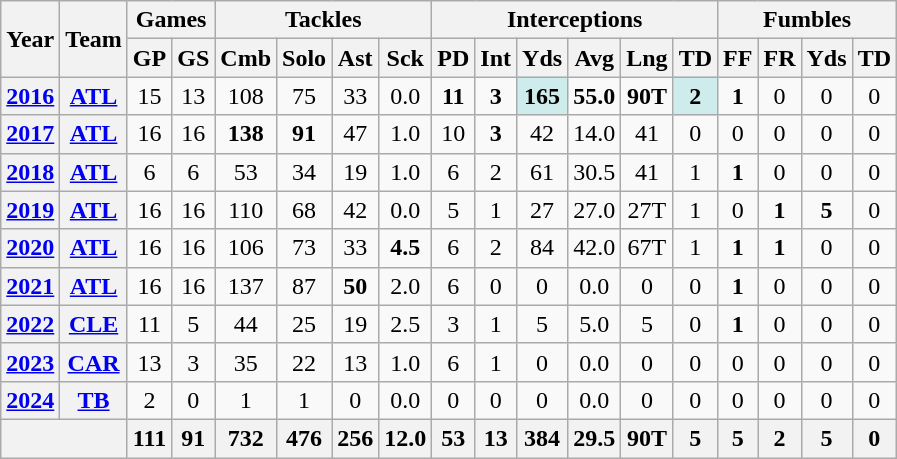<table class="wikitable" style="text-align:center;">
<tr>
<th rowspan="2">Year</th>
<th rowspan="2">Team</th>
<th colspan="2">Games</th>
<th colspan="4">Tackles</th>
<th colspan="6">Interceptions</th>
<th colspan="4">Fumbles</th>
</tr>
<tr>
<th>GP</th>
<th>GS</th>
<th>Cmb</th>
<th>Solo</th>
<th>Ast</th>
<th>Sck</th>
<th>PD</th>
<th>Int</th>
<th>Yds</th>
<th>Avg</th>
<th>Lng</th>
<th>TD</th>
<th>FF</th>
<th>FR</th>
<th>Yds</th>
<th>TD</th>
</tr>
<tr>
<th><a href='#'>2016</a></th>
<th><a href='#'>ATL</a></th>
<td>15</td>
<td>13</td>
<td>108</td>
<td>75</td>
<td>33</td>
<td>0.0</td>
<td><strong>11</strong></td>
<td><strong>3</strong></td>
<td style="background:#cfecec;"><strong>165</strong></td>
<td><strong>55.0</strong></td>
<td><strong>90T</strong></td>
<td style="background:#cfecec;"><strong>2</strong></td>
<td><strong>1</strong></td>
<td>0</td>
<td>0</td>
<td>0</td>
</tr>
<tr>
<th><a href='#'>2017</a></th>
<th><a href='#'>ATL</a></th>
<td>16</td>
<td>16</td>
<td><strong>138</strong></td>
<td><strong>91</strong></td>
<td>47</td>
<td>1.0</td>
<td>10</td>
<td><strong>3</strong></td>
<td>42</td>
<td>14.0</td>
<td>41</td>
<td>0</td>
<td>0</td>
<td>0</td>
<td>0</td>
<td>0</td>
</tr>
<tr>
<th><a href='#'>2018</a></th>
<th><a href='#'>ATL</a></th>
<td>6</td>
<td>6</td>
<td>53</td>
<td>34</td>
<td>19</td>
<td>1.0</td>
<td>6</td>
<td>2</td>
<td>61</td>
<td>30.5</td>
<td>41</td>
<td>1</td>
<td><strong>1</strong></td>
<td>0</td>
<td>0</td>
<td>0</td>
</tr>
<tr>
<th><a href='#'>2019</a></th>
<th><a href='#'>ATL</a></th>
<td>16</td>
<td>16</td>
<td>110</td>
<td>68</td>
<td>42</td>
<td>0.0</td>
<td>5</td>
<td>1</td>
<td>27</td>
<td>27.0</td>
<td>27T</td>
<td>1</td>
<td>0</td>
<td><strong>1</strong></td>
<td><strong>5</strong></td>
<td>0</td>
</tr>
<tr>
<th><a href='#'>2020</a></th>
<th><a href='#'>ATL</a></th>
<td>16</td>
<td>16</td>
<td>106</td>
<td>73</td>
<td>33</td>
<td><strong>4.5</strong></td>
<td>6</td>
<td>2</td>
<td>84</td>
<td>42.0</td>
<td>67T</td>
<td>1</td>
<td><strong>1</strong></td>
<td><strong>1</strong></td>
<td>0</td>
<td>0</td>
</tr>
<tr>
<th><a href='#'>2021</a></th>
<th><a href='#'>ATL</a></th>
<td>16</td>
<td>16</td>
<td>137</td>
<td>87</td>
<td><strong>50</strong></td>
<td>2.0</td>
<td>6</td>
<td>0</td>
<td>0</td>
<td>0.0</td>
<td>0</td>
<td>0</td>
<td><strong>1</strong></td>
<td>0</td>
<td>0</td>
<td>0</td>
</tr>
<tr>
<th><a href='#'>2022</a></th>
<th><a href='#'>CLE</a></th>
<td>11</td>
<td>5</td>
<td>44</td>
<td>25</td>
<td>19</td>
<td>2.5</td>
<td>3</td>
<td>1</td>
<td>5</td>
<td>5.0</td>
<td>5</td>
<td>0</td>
<td><strong>1</strong></td>
<td>0</td>
<td>0</td>
<td>0</td>
</tr>
<tr>
<th><a href='#'>2023</a></th>
<th><a href='#'>CAR</a></th>
<td>13</td>
<td>3</td>
<td>35</td>
<td>22</td>
<td>13</td>
<td>1.0</td>
<td>6</td>
<td>1</td>
<td>0</td>
<td>0.0</td>
<td>0</td>
<td>0</td>
<td>0</td>
<td>0</td>
<td>0</td>
<td>0</td>
</tr>
<tr>
<th><a href='#'>2024</a></th>
<th><a href='#'>TB</a></th>
<td>2</td>
<td>0</td>
<td>1</td>
<td>1</td>
<td>0</td>
<td>0.0</td>
<td>0</td>
<td>0</td>
<td>0</td>
<td>0.0</td>
<td>0</td>
<td>0</td>
<td>0</td>
<td>0</td>
<td>0</td>
<td>0</td>
</tr>
<tr>
<th colspan="2"></th>
<th>111</th>
<th>91</th>
<th>732</th>
<th>476</th>
<th>256</th>
<th>12.0</th>
<th>53</th>
<th>13</th>
<th>384</th>
<th>29.5</th>
<th>90T</th>
<th>5</th>
<th>5</th>
<th>2</th>
<th>5</th>
<th>0</th>
</tr>
</table>
